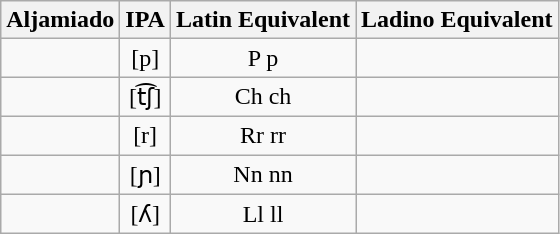<table class="wikitable" style="text-align:center;">
<tr>
<th>Aljamiado</th>
<th>IPA</th>
<th>Latin Equivalent</th>
<th>Ladino Equivalent</th>
</tr>
<tr>
<td><span></span></td>
<td>[p]</td>
<td>P p</td>
<td><span></span></td>
</tr>
<tr>
<td><span></span></td>
<td>[t͡ʃ]</td>
<td>Ch ch</td>
<td><span></span></td>
</tr>
<tr>
<td><span></span></td>
<td>[r]</td>
<td>Rr rr</td>
<td><span></span></td>
</tr>
<tr>
<td><span></span></td>
<td>[ɲ]</td>
<td>Nn nn</td>
<td><span></span></td>
</tr>
<tr>
<td><span></span></td>
<td>[ʎ]</td>
<td>Ll ll</td>
<td><span></span></td>
</tr>
</table>
